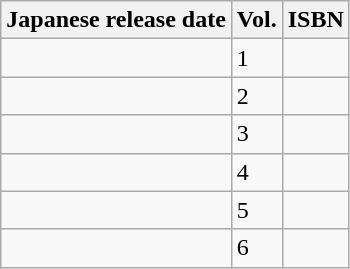<table class="wikitable">
<tr>
<th>Japanese release date</th>
<th>Vol.</th>
<th>ISBN</th>
</tr>
<tr>
<td></td>
<td>1</td>
<td></td>
</tr>
<tr>
<td></td>
<td>2</td>
<td></td>
</tr>
<tr>
<td></td>
<td>3</td>
<td></td>
</tr>
<tr>
<td></td>
<td>4</td>
<td></td>
</tr>
<tr>
<td></td>
<td>5</td>
<td></td>
</tr>
<tr>
<td></td>
<td>6</td>
<td></td>
</tr>
</table>
